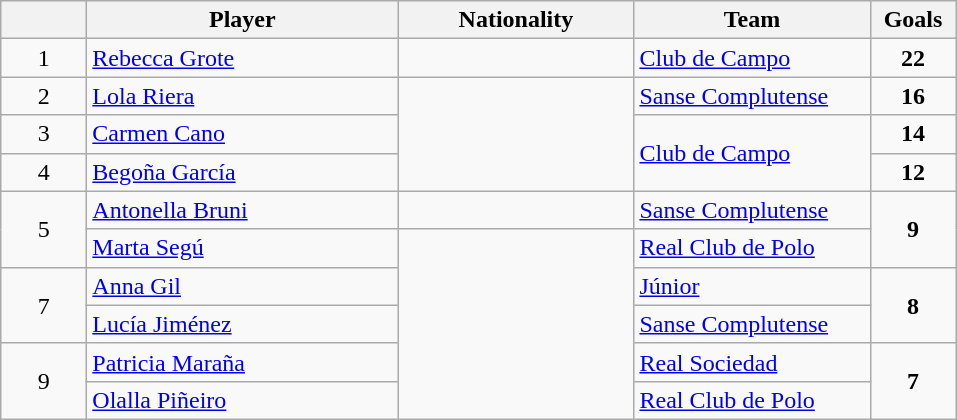<table class="wikitable">
<tr>
<th style="width: 50px;"></th>
<th style="width: 200px;">Player</th>
<th style="width: 150px;">Nationality</th>
<th style="width: 150px;">Team</th>
<th style="width: 50px;">Goals</th>
</tr>
<tr>
<td style="text-align: center">1</td>
<td><a href='#'>Rebecca Grote</a></td>
<td></td>
<td><a href='#'>Club de Campo</a></td>
<td style="text-align: center"><strong>22</strong></td>
</tr>
<tr>
<td style="text-align: center">2</td>
<td><a href='#'>Lola Riera</a></td>
<td rowspan=3></td>
<td><a href='#'>Sanse Complutense</a></td>
<td style="text-align: center"><strong>16</strong></td>
</tr>
<tr>
<td style="text-align: center">3</td>
<td><a href='#'>Carmen Cano</a></td>
<td rowspan=2><a href='#'>Club de Campo</a></td>
<td style="text-align: center"><strong>14</strong></td>
</tr>
<tr>
<td style="text-align: center">4</td>
<td><a href='#'>Begoña García</a></td>
<td style="text-align: center"><strong>12</strong></td>
</tr>
<tr>
<td style="text-align: center" rowspan=2>5</td>
<td><a href='#'>Antonella Bruni</a></td>
<td></td>
<td><a href='#'>Sanse Complutense</a></td>
<td style="text-align: center" rowspan=2><strong>9</strong></td>
</tr>
<tr>
<td><a href='#'>Marta Segú</a></td>
<td rowspan=5></td>
<td><a href='#'>Real Club de Polo</a></td>
</tr>
<tr>
<td style="text-align: center" rowspan=2>7</td>
<td><a href='#'>Anna Gil</a></td>
<td><a href='#'>Júnior</a></td>
<td style="text-align: center" rowspan=2><strong>8</strong></td>
</tr>
<tr>
<td><a href='#'>Lucía Jiménez</a></td>
<td><a href='#'>Sanse Complutense</a></td>
</tr>
<tr>
<td style="text-align: center" rowspan=2>9</td>
<td><a href='#'>Patricia Maraña</a></td>
<td><a href='#'>Real Sociedad</a></td>
<td style="text-align: center" rowspan=2><strong>7</strong></td>
</tr>
<tr>
<td><a href='#'>Olalla Piñeiro</a></td>
<td><a href='#'>Real Club de Polo</a></td>
</tr>
</table>
